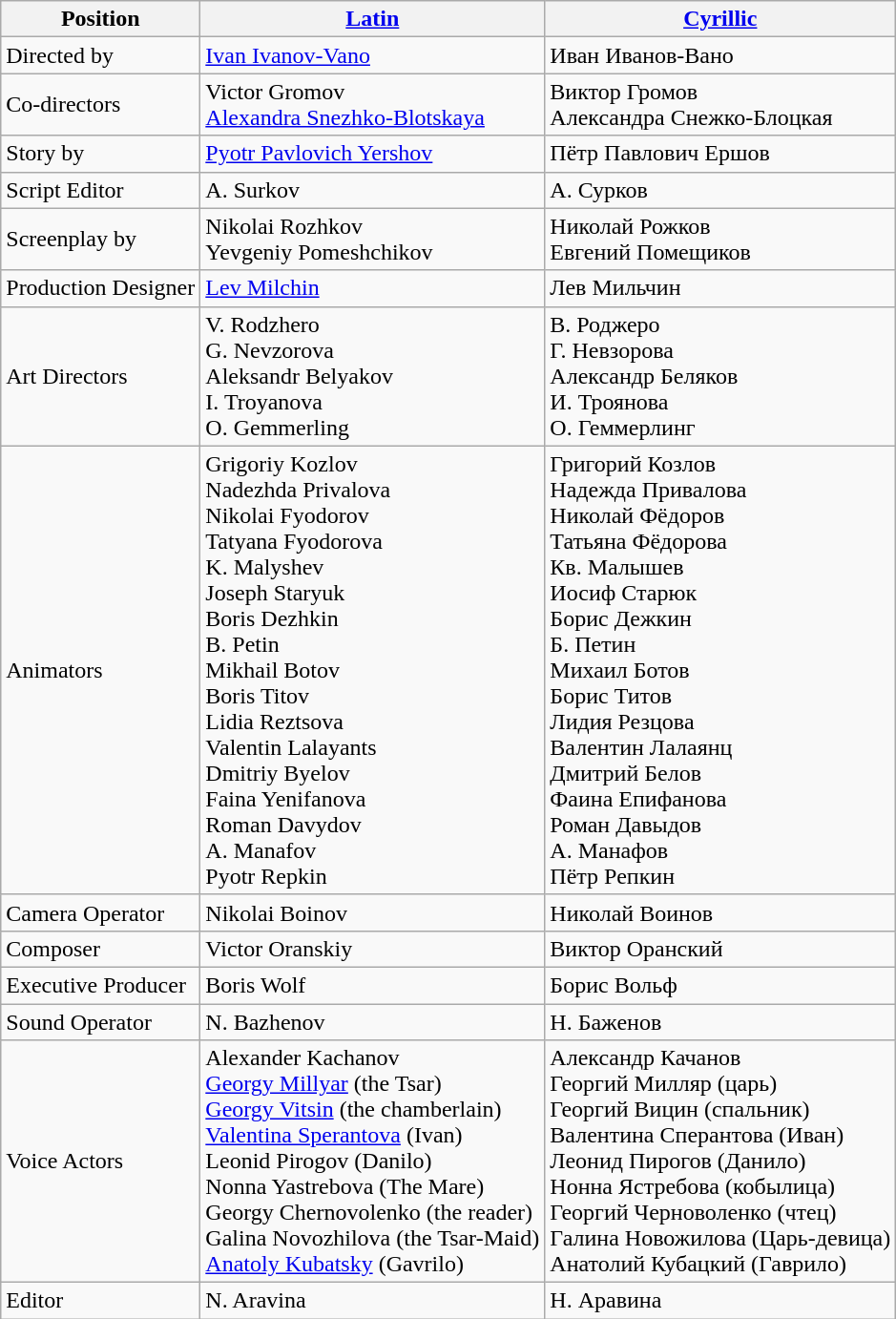<table class="wikitable">
<tr>
<th>Position</th>
<th><a href='#'>Latin</a></th>
<th><a href='#'>Cyrillic</a></th>
</tr>
<tr>
<td>Directed by</td>
<td><a href='#'>Ivan Ivanov-Vano</a></td>
<td>Иван Иванов-Вано</td>
</tr>
<tr>
<td>Co-directors</td>
<td>Victor Gromov<br><a href='#'>Alexandra Snezhko-Blotskaya</a></td>
<td>Виктор Громов<br>Александра Снежко-Блоцкая</td>
</tr>
<tr>
<td>Story by</td>
<td><a href='#'>Pyotr Pavlovich Yershov</a></td>
<td>Пётр Павлович Ершов</td>
</tr>
<tr>
<td>Script Editor</td>
<td>A. Surkov</td>
<td>А. Сурков</td>
</tr>
<tr>
<td>Screenplay by</td>
<td>Nikolai Rozhkov<br>Yevgeniy Pomeshchikov</td>
<td>Николай Рожков<br>Евгений Помещиков</td>
</tr>
<tr>
<td>Production Designer</td>
<td><a href='#'>Lev Milchin</a></td>
<td>Лев Мильчин</td>
</tr>
<tr>
<td>Art Directors</td>
<td>V. Rodzhero<br>G. Nevzorova<br>Aleksandr Belyakov<br>I. Troyanova <br>O. Gemmerling</td>
<td>В. Роджеро<br>Г. Невзорова<br>Александр Беляков<br>И. Троянова<br>О. Геммерлинг</td>
</tr>
<tr>
<td>Animators</td>
<td>Grigoriy Kozlov <br>Nadezhda Privalova <br>Nikolai Fyodorov <br>Tatyana Fyodorova <br>K. Malyshev <br>Joseph Staryuk <br>Boris Dezhkin <br>B. Petin <br>Mikhail Botov <br>Boris Titov <br>Lidia Reztsova <br>Valentin Lalayants <br>Dmitriy Byelov <br>Faina Yenifanova<br>Roman Davydov<br>A. Manafov<br>Pyotr Repkin</td>
<td>Григорий Козлов<br>Надежда Привалова<br>Николай Фёдоров<br>Татьяна Фёдорова<br>Кв. Малышев<br>Иосиф Старюк<br>Борис Дежкин<br>Б. Петин<br>Михаил Ботов<br>Борис Титов<br>Лидия Резцова<br>Валентин Лалаянц<br>Дмитрий Белов<br>Фаина Епифанова<br>Роман Давыдов<br>А. Манафов<br>Пётр Репкин</td>
</tr>
<tr>
<td>Camera Operator</td>
<td>Nikolai Boinov</td>
<td>Николай Воинов</td>
</tr>
<tr>
<td>Composer</td>
<td>Victor Oranskiy</td>
<td>Виктор Оранский</td>
</tr>
<tr>
<td>Executive Producer</td>
<td>Boris Wolf</td>
<td>Борис Вольф</td>
</tr>
<tr>
<td>Sound Operator</td>
<td>N. Bazhenov</td>
<td>Н. Баженов</td>
</tr>
<tr>
<td>Voice Actors</td>
<td>Alexander Kachanov <br><a href='#'>Georgy Millyar</a> (the Tsar)<br><a href='#'>Georgy Vitsin</a> (the chamberlain)<br><a href='#'>Valentina Sperantova</a> (Ivan)<br>Leonid Pirogov (Danilo)<br>Nonna Yastrebova (The Mare)<br>Georgy Chernovolenko (the reader)<br>Galina Novozhilova (the Tsar-Maid)<br><a href='#'>Anatoly Kubatsky</a> (Gavrilo)</td>
<td>Александр Качанов<br>Георгий Милляр (царь)<br>Георгий Вицин (спальник)<br>Валентина Сперантова (Иван)<br>Леонид Пирогов (Данило)<br>Нонна Ястребова (кобылица)<br>Георгий Черноволенко (чтец)<br>Галина Новожилова (Царь-девица)<br>Анатолий Кубацкий (Гаврило)</td>
</tr>
<tr>
<td>Editor</td>
<td>N. Aravina</td>
<td>Н. Аравина</td>
</tr>
</table>
